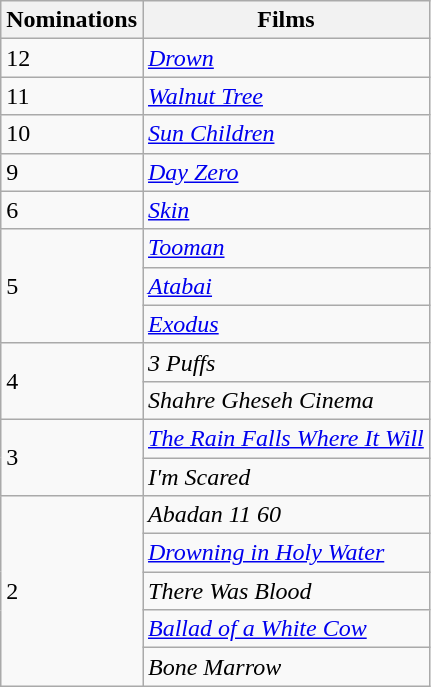<table class="wikitable">
<tr>
<th>Nominations</th>
<th>Films</th>
</tr>
<tr>
<td>12</td>
<td><em><a href='#'>Drown</a></em></td>
</tr>
<tr>
<td>11</td>
<td><em><a href='#'>Walnut Tree</a></em></td>
</tr>
<tr>
<td>10</td>
<td><em><a href='#'>Sun Children</a></em></td>
</tr>
<tr>
<td>9</td>
<td><a href='#'><em>Day Zero</em></a></td>
</tr>
<tr>
<td>6</td>
<td><a href='#'><em>Skin</em></a></td>
</tr>
<tr>
<td rowspan="3">5</td>
<td><em><a href='#'>Tooman</a></em></td>
</tr>
<tr>
<td><em><a href='#'>Atabai</a></em></td>
</tr>
<tr>
<td><a href='#'><em>Exodus</em></a></td>
</tr>
<tr>
<td rowspan="2">4</td>
<td><em>3 Puffs</em></td>
</tr>
<tr>
<td><em>Shahre Gheseh Cinema</em></td>
</tr>
<tr>
<td rowspan="2">3</td>
<td><em><a href='#'>The Rain Falls Where It Will</a></em></td>
</tr>
<tr>
<td><em>I'm Scared</em></td>
</tr>
<tr>
<td rowspan="5">2</td>
<td><em>Abadan 11 60</em></td>
</tr>
<tr>
<td><em><a href='#'>Drowning in Holy Water</a></em></td>
</tr>
<tr>
<td><em>There Was Blood</em></td>
</tr>
<tr>
<td><em><a href='#'>Ballad of a White Cow</a></em></td>
</tr>
<tr>
<td><em>Bone Marrow</em></td>
</tr>
</table>
